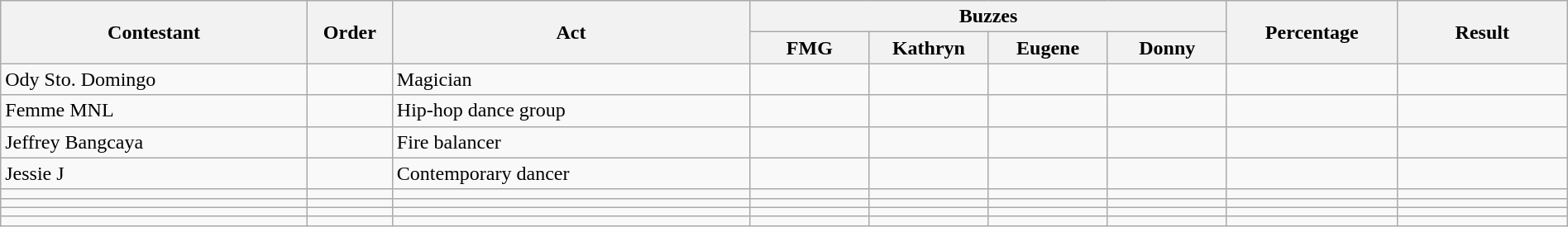<table class="wikitable" style="text-align:center; width:100%;">
<tr>
<th rowspan="2" style="width:18%;">Contestant</th>
<th rowspan="2" style="width:5%;">Order</th>
<th rowspan="2" style="width:21%;">Act</th>
<th colspan="4" style="width:28%;">Buzzes</th>
<th rowspan="2" style="width:10%;">Percentage</th>
<th rowspan="2" style="width:10%;">Result</th>
</tr>
<tr>
<th style="width:7%;">FMG</th>
<th style="width:7%;">Kathryn</th>
<th style="width:7%;">Eugene</th>
<th style="width:7%;">Donny</th>
</tr>
<tr>
<td style="text-align:left;">Ody Sto. Domingo</td>
<td></td>
<td style="text-align:left;">Magician</td>
<td></td>
<td></td>
<td></td>
<td></td>
<td></td>
<td></td>
</tr>
<tr>
<td style="text-align:left;">Femme MNL </td>
<td></td>
<td style="text-align:left;">Hip-hop dance group</td>
<td></td>
<td></td>
<td></td>
<td></td>
<td></td>
<td></td>
</tr>
<tr>
<td style="text-align:left;">Jeffrey Bangcaya </td>
<td></td>
<td style="text-align:left;">Fire balancer</td>
<td></td>
<td></td>
<td></td>
<td></td>
<td></td>
<td></td>
</tr>
<tr>
<td style="text-align:left;">Jessie J</td>
<td></td>
<td style="text-align:left;">Contemporary dancer</td>
<td></td>
<td></td>
<td></td>
<td></td>
<td></td>
<td></td>
</tr>
<tr>
<td style="text-align:left;"></td>
<td></td>
<td style="text-align:left;"></td>
<td></td>
<td></td>
<td></td>
<td></td>
<td></td>
<td></td>
</tr>
<tr>
<td style="text-align:left;"></td>
<td></td>
<td style="text-align:left;"></td>
<td></td>
<td></td>
<td></td>
<td></td>
<td></td>
<td></td>
</tr>
<tr>
<td style="text-align:left;"></td>
<td></td>
<td style="text-align:left;"></td>
<td></td>
<td></td>
<td></td>
<td></td>
<td></td>
<td></td>
</tr>
<tr>
<td style="text-align:left;"></td>
<td></td>
<td style="text-align:left;"></td>
<td></td>
<td></td>
<td></td>
<td></td>
<td></td>
<td></td>
</tr>
</table>
